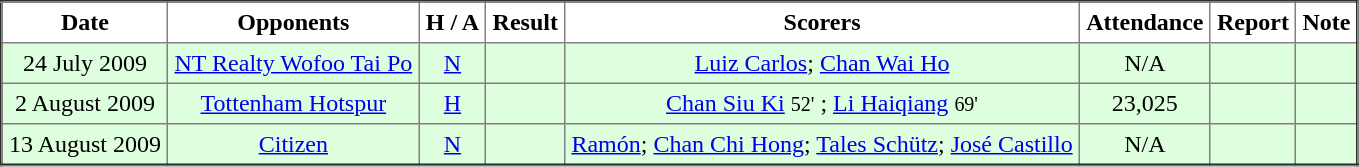<table border="2" cellpadding="4" style="border-collapse:collapse; text-align:center;">
<tr>
<th><strong>Date</strong></th>
<th><strong>Opponents</strong></th>
<th><strong>H / A</strong></th>
<th><strong>Result</strong></th>
<th><strong>Scorers</strong></th>
<th><strong>Attendance</strong></th>
<th><strong>Report</strong></th>
<th><strong>Note</strong></th>
</tr>
<tr bgcolor="#ddffdd">
<td>24 July 2009</td>
<td> <a href='#'>NT Realty Wofoo Tai Po</a></td>
<td><a href='#'>N</a></td>
<td></td>
<td><a href='#'>Luiz Carlos</a>; <a href='#'>Chan Wai Ho</a></td>
<td>N/A</td>
<td></td>
<td></td>
</tr>
<tr bgcolor="#ddffdd">
<td>2 August 2009</td>
<td> <a href='#'>Tottenham Hotspur</a></td>
<td><a href='#'>H</a></td>
<td></td>
<td><a href='#'>Chan Siu Ki</a> <small>52'</small> ; <a href='#'>Li Haiqiang</a> <small>69'</small></td>
<td>23,025</td>
<td></td>
<td></td>
</tr>
<tr bgcolor="#ddffdd">
<td>13 August 2009</td>
<td> <a href='#'>Citizen</a></td>
<td><a href='#'>N</a></td>
<td></td>
<td><a href='#'>Ramón</a>; <a href='#'>Chan Chi Hong</a>; <a href='#'>Tales Schütz</a>; <a href='#'>José Castillo</a></td>
<td>N/A</td>
<td></td>
<td></td>
</tr>
</table>
